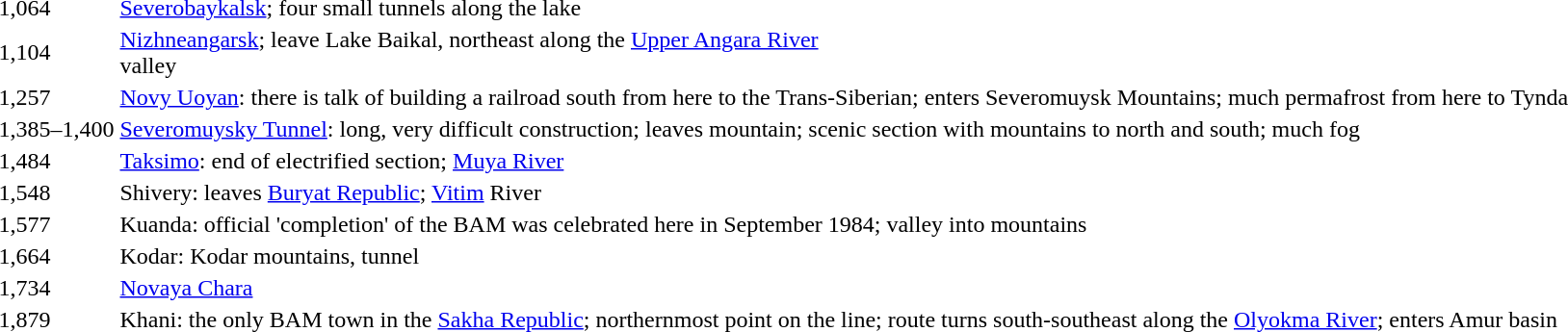<table>
<tr>
<td>1,064</td>
<td><a href='#'>Severobaykalsk</a>; four small tunnels along the lake</td>
</tr>
<tr>
<td>1,104</td>
<td><a href='#'>Nizhneangarsk</a>; leave Lake Baikal, northeast along the <a href='#'>Upper Angara River</a><br>valley</td>
</tr>
<tr>
<td>1,257</td>
<td><a href='#'>Novy Uoyan</a>: there is talk of building a railroad south from here to the Trans-Siberian; enters Severomuysk Mountains; much permafrost from here to Tynda</td>
</tr>
<tr>
<td>1,385–1,400</td>
<td><a href='#'>Severomuysky Tunnel</a>:  long, very difficult construction; leaves mountain; scenic section with mountains to north and south; much fog</td>
</tr>
<tr>
<td>1,484</td>
<td><a href='#'>Taksimo</a>: end of electrified section; <a href='#'>Muya River</a></td>
</tr>
<tr>
<td>1,548</td>
<td>Shivery: leaves <a href='#'>Buryat Republic</a>; <a href='#'>Vitim</a> River</td>
</tr>
<tr>
<td>1,577</td>
<td>Kuanda: official 'completion' of the BAM was celebrated here in September 1984; valley into mountains</td>
</tr>
<tr>
<td>1,664</td>
<td>Kodar: Kodar mountains,  tunnel</td>
</tr>
<tr>
<td>1,734</td>
<td><a href='#'>Novaya Chara</a></td>
</tr>
<tr>
<td>1,879</td>
<td>Khani: the only BAM town in the <a href='#'>Sakha Republic</a>; northernmost point on the line; route turns south-southeast along the <a href='#'>Olyokma River</a>; enters Amur basin</td>
</tr>
</table>
